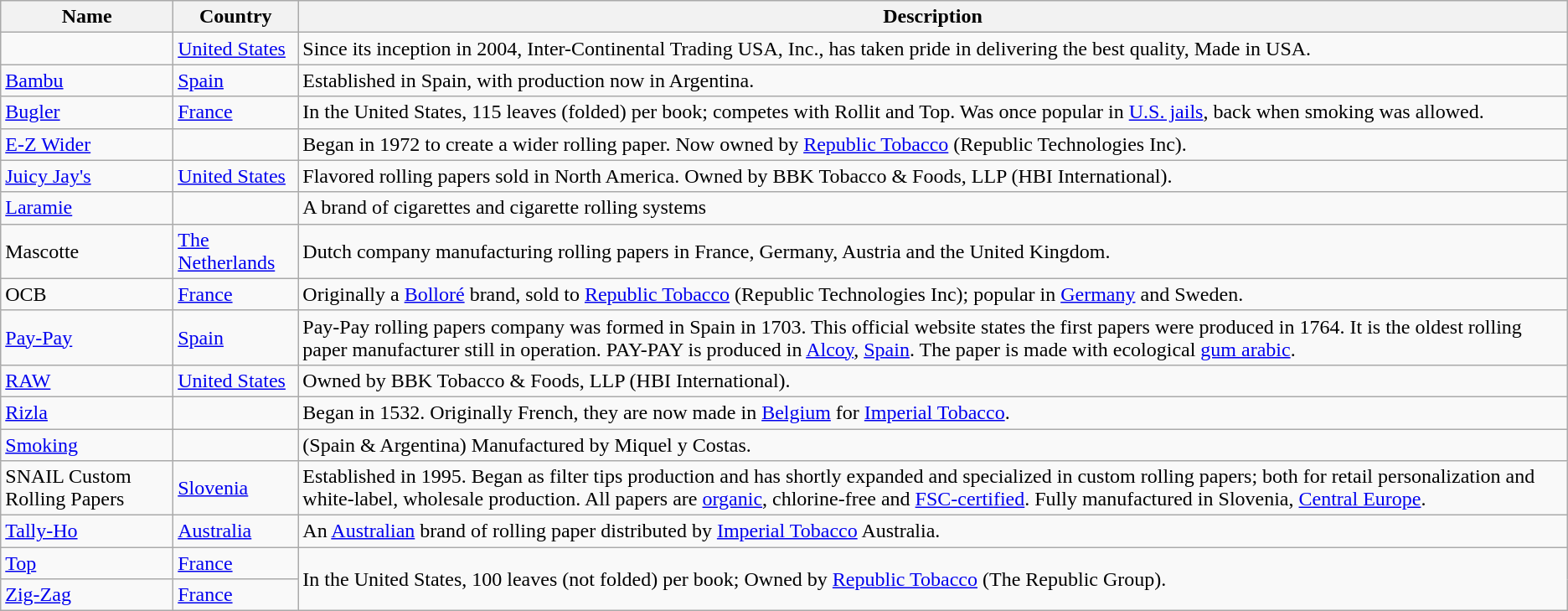<table class="wikitable sortable">
<tr>
<th>Name</th>
<th>Country</th>
<th class="unsortable">Description</th>
</tr>
<tr>
<td></td>
<td><a href='#'>United States</a></td>
<td>Since its inception in 2004, Inter-Continental Trading USA, Inc., has taken pride in delivering the best quality, Made in USA.</td>
</tr>
<tr>
<td><a href='#'>Bambu</a></td>
<td><a href='#'>Spain</a></td>
<td>Established in Spain, with production now in Argentina.</td>
</tr>
<tr>
<td><a href='#'>Bugler</a></td>
<td><a href='#'>France</a></td>
<td>In the United States, 115 leaves (folded) per book; competes with Rollit and Top. Was once popular in <a href='#'>U.S. jails</a>, back when smoking was allowed.</td>
</tr>
<tr>
<td><a href='#'>E-Z Wider</a></td>
<td></td>
<td>Began in 1972 to create a wider rolling paper. Now owned by <a href='#'>Republic Tobacco</a> (Republic Technologies Inc).</td>
</tr>
<tr>
<td><a href='#'>Juicy Jay's</a></td>
<td><a href='#'>United States</a></td>
<td>Flavored rolling papers sold in North America. Owned by BBK Tobacco & Foods, LLP (HBI International).</td>
</tr>
<tr>
<td><a href='#'>Laramie</a></td>
<td></td>
<td>A brand of cigarettes and cigarette rolling systems</td>
</tr>
<tr>
<td>Mascotte</td>
<td><a href='#'>The Netherlands</a></td>
<td>Dutch company manufacturing rolling papers in France, Germany, Austria and the United Kingdom.</td>
</tr>
<tr>
<td>OCB</td>
<td><a href='#'>France</a></td>
<td>Originally a <a href='#'>Bolloré</a> brand, sold to <a href='#'>Republic Tobacco</a> (Republic Technologies Inc); popular in <a href='#'>Germany</a> and Sweden.</td>
</tr>
<tr>
<td><a href='#'>Pay-Pay</a></td>
<td><a href='#'>Spain</a></td>
<td>Pay-Pay rolling papers company was formed in Spain in 1703. This official website states the first papers were produced in 1764. It is the oldest rolling paper manufacturer still in operation. PAY-PAY is produced in <a href='#'>Alcoy</a>, <a href='#'>Spain</a>.  The paper is made with ecological <a href='#'>gum arabic</a>.</td>
</tr>
<tr>
<td><a href='#'>RAW</a></td>
<td><a href='#'>United States</a></td>
<td>Owned by BBK Tobacco & Foods, LLP (HBI International).</td>
</tr>
<tr>
<td><a href='#'>Rizla</a></td>
<td></td>
<td>Began in 1532. Originally French, they are now made in <a href='#'>Belgium</a> for <a href='#'>Imperial Tobacco</a>.</td>
</tr>
<tr>
<td><a href='#'>Smoking</a></td>
<td></td>
<td>(Spain & Argentina)  Manufactured by Miquel y Costas.</td>
</tr>
<tr>
<td>SNAIL Custom Rolling Papers</td>
<td><a href='#'>Slovenia</a></td>
<td>Established in 1995. Began as filter tips production and has shortly expanded and specialized in custom rolling papers; both for retail personalization and white-label, wholesale production. All papers are <a href='#'>organic</a>, chlorine-free and <a href='#'>FSC-certified</a>. Fully manufactured in Slovenia, <a href='#'>Central Europe</a>.</td>
</tr>
<tr>
<td><a href='#'>Tally-Ho</a></td>
<td><a href='#'>Australia</a></td>
<td>An <a href='#'>Australian</a> brand of rolling paper distributed by <a href='#'>Imperial Tobacco</a> Australia.</td>
</tr>
<tr>
<td><a href='#'>Top</a></td>
<td><a href='#'>France</a></td>
<td rowspan="2">In the United States, 100 leaves (not folded) per book; Owned by <a href='#'>Republic Tobacco</a> (The Republic Group).</td>
</tr>
<tr>
<td><a href='#'>Zig-Zag</a></td>
<td><a href='#'>France</a></td>
</tr>
</table>
